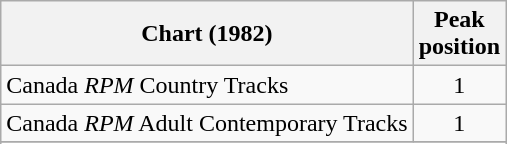<table class="wikitable sortable">
<tr>
<th align="left">Chart (1982)</th>
<th align="center">Peak<br>position</th>
</tr>
<tr>
<td>Canada <em>RPM</em> Country Tracks</td>
<td align="center">1</td>
</tr>
<tr>
<td>Canada <em>RPM</em> Adult Contemporary Tracks</td>
<td align="center">1</td>
</tr>
<tr>
</tr>
<tr>
</tr>
<tr>
</tr>
</table>
